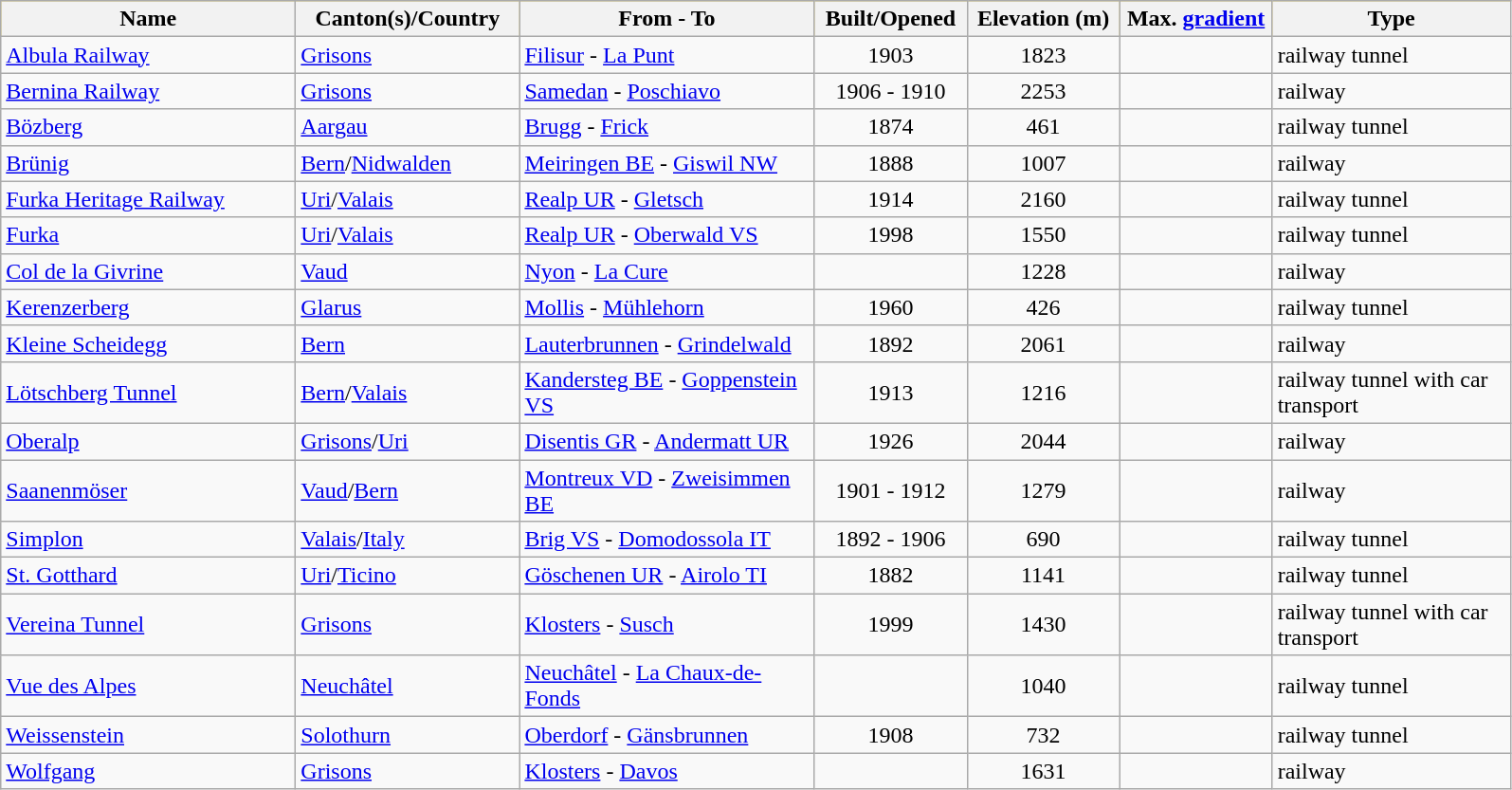<table class="wikitable sortable">
<tr bgcolor="#FFD701">
<th width=200>Name</th>
<th width=150>Canton(s)/Country</th>
<th width=200>From - To</th>
<th width=100>Built/Opened</th>
<th width=100>Elevation (m)</th>
<th width=100>Max. <a href='#'>gradient</a></th>
<th width=160>Type</th>
</tr>
<tr>
<td><a href='#'>Albula Railway</a></td>
<td><a href='#'>Grisons</a></td>
<td><a href='#'>Filisur</a> - <a href='#'>La Punt</a></td>
<td align=center>1903</td>
<td align=center>1823</td>
<td align=center> </td>
<td>railway tunnel</td>
</tr>
<tr>
<td><a href='#'>Bernina Railway</a></td>
<td><a href='#'>Grisons</a></td>
<td><a href='#'>Samedan</a> - <a href='#'>Poschiavo</a></td>
<td align=center>1906 - 1910</td>
<td align=center>2253</td>
<td align=center> </td>
<td>railway</td>
</tr>
<tr>
<td><a href='#'>Bözberg</a></td>
<td><a href='#'>Aargau</a></td>
<td><a href='#'>Brugg</a> - <a href='#'>Frick</a></td>
<td align=center>1874</td>
<td align=center>461</td>
<td align="center"> </td>
<td>railway tunnel</td>
</tr>
<tr>
<td><a href='#'>Brünig</a></td>
<td><a href='#'>Bern</a>/<a href='#'>Nidwalden</a></td>
<td><a href='#'>Meiringen BE</a> - <a href='#'>Giswil NW</a></td>
<td align=center>1888</td>
<td align=center>1007</td>
<td align=center> </td>
<td>railway</td>
</tr>
<tr>
<td><a href='#'>Furka Heritage Railway</a></td>
<td><a href='#'>Uri</a>/<a href='#'>Valais</a></td>
<td><a href='#'>Realp UR</a> - <a href='#'>Gletsch</a></td>
<td align=center>1914</td>
<td align=center>2160</td>
<td align=center> </td>
<td>railway tunnel</td>
</tr>
<tr>
<td><a href='#'>Furka</a></td>
<td><a href='#'>Uri</a>/<a href='#'>Valais</a></td>
<td><a href='#'>Realp UR</a> - <a href='#'>Oberwald VS</a></td>
<td align=center>1998</td>
<td align=center>1550</td>
<td align=center> </td>
<td>railway tunnel</td>
</tr>
<tr>
<td><a href='#'>Col de la Givrine</a></td>
<td><a href='#'>Vaud</a></td>
<td><a href='#'>Nyon</a> - <a href='#'>La Cure</a></td>
<td align=center></td>
<td align=center>1228</td>
<td align=center> </td>
<td>railway</td>
</tr>
<tr>
<td><a href='#'>Kerenzerberg</a></td>
<td><a href='#'>Glarus</a></td>
<td><a href='#'>Mollis</a> - <a href='#'>Mühlehorn</a></td>
<td align=center>1960</td>
<td align=center>426</td>
<td align="center"> </td>
<td>railway tunnel</td>
</tr>
<tr>
<td><a href='#'>Kleine Scheidegg</a></td>
<td><a href='#'>Bern</a></td>
<td><a href='#'>Lauterbrunnen</a> - <a href='#'>Grindelwald</a></td>
<td align=center>1892</td>
<td align=center>2061</td>
<td align=center> </td>
<td>railway</td>
</tr>
<tr>
<td><a href='#'>Lötschberg Tunnel</a></td>
<td><a href='#'>Bern</a>/<a href='#'>Valais</a></td>
<td><a href='#'>Kandersteg BE</a> - <a href='#'>Goppenstein VS</a></td>
<td align=center>1913</td>
<td align="center">1216</td>
<td> </td>
<td>railway tunnel with car transport</td>
</tr>
<tr>
<td><a href='#'>Oberalp</a></td>
<td><a href='#'>Grisons</a>/<a href='#'>Uri</a></td>
<td><a href='#'>Disentis GR</a> - <a href='#'>Andermatt UR</a></td>
<td align=center>1926</td>
<td align=center>2044</td>
<td align=center> </td>
<td>railway</td>
</tr>
<tr>
<td><a href='#'>Saanenmöser</a></td>
<td><a href='#'>Vaud</a>/<a href='#'>Bern</a></td>
<td><a href='#'>Montreux VD</a> - <a href='#'>Zweisimmen BE</a></td>
<td align=center>1901 - 1912</td>
<td align=center>1279</td>
<td> </td>
<td>railway</td>
</tr>
<tr>
<td><a href='#'>Simplon</a></td>
<td><a href='#'>Valais</a>/<a href='#'>Italy</a></td>
<td><a href='#'>Brig VS</a> - <a href='#'>Domodossola IT</a></td>
<td align=center>1892 - 1906</td>
<td align=center>690</td>
<td align=center> </td>
<td>railway tunnel</td>
</tr>
<tr>
<td><a href='#'>St. Gotthard</a></td>
<td><a href='#'>Uri</a>/<a href='#'>Ticino</a></td>
<td><a href='#'>Göschenen UR</a> - <a href='#'>Airolo TI</a></td>
<td align=center>1882</td>
<td align=center>1141</td>
<td align=center> </td>
<td>railway tunnel</td>
</tr>
<tr>
<td><a href='#'>Vereina Tunnel</a></td>
<td><a href='#'>Grisons</a></td>
<td><a href='#'>Klosters</a> - <a href='#'>Susch</a></td>
<td align=center>1999</td>
<td align=center>1430</td>
<td align=center> </td>
<td>railway tunnel with car transport</td>
</tr>
<tr>
<td><a href='#'>Vue des Alpes</a></td>
<td><a href='#'>Neuchâtel</a></td>
<td><a href='#'>Neuchâtel</a> - <a href='#'>La Chaux-de-Fonds</a></td>
<td> </td>
<td align=center>1040</td>
<td> </td>
<td>railway tunnel</td>
</tr>
<tr>
<td><a href='#'>Weissenstein</a></td>
<td><a href='#'>Solothurn</a></td>
<td><a href='#'>Oberdorf</a> - <a href='#'>Gänsbrunnen</a></td>
<td align=center>1908</td>
<td align=center>732</td>
<td> </td>
<td>railway tunnel</td>
</tr>
<tr>
<td><a href='#'>Wolfgang</a></td>
<td><a href='#'>Grisons</a></td>
<td><a href='#'>Klosters</a> - <a href='#'>Davos</a></td>
<td> </td>
<td align=center>1631</td>
<td> </td>
<td>railway</td>
</tr>
</table>
